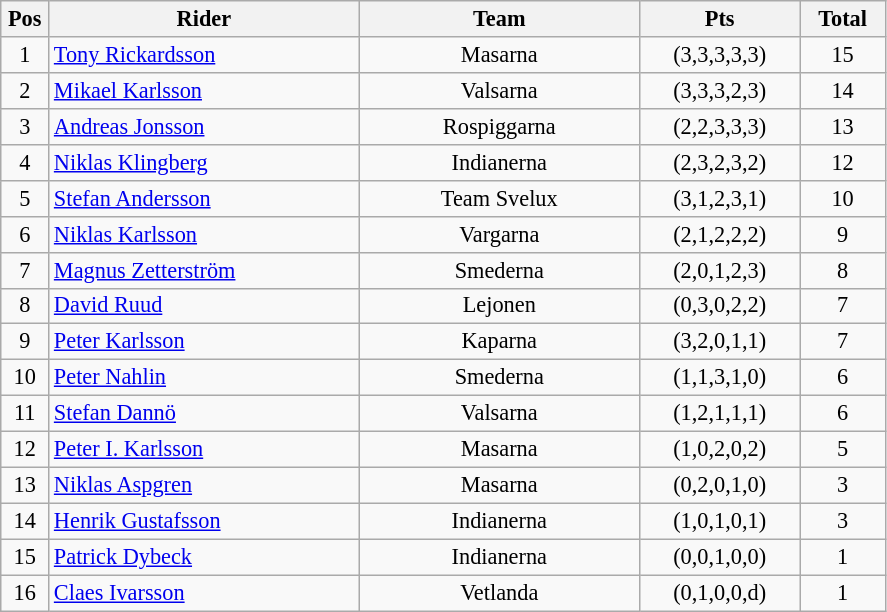<table class=wikitable style="font-size:93%;">
<tr>
<th width=25px>Pos</th>
<th width=200px>Rider</th>
<th width=180px>Team</th>
<th width=100px>Pts</th>
<th width=50px>Total</th>
</tr>
<tr align=center>
<td>1</td>
<td align=left><a href='#'>Tony Rickardsson</a></td>
<td>Masarna</td>
<td>(3,3,3,3,3)</td>
<td>15</td>
</tr>
<tr align=center>
<td>2</td>
<td align=left><a href='#'>Mikael Karlsson</a></td>
<td>Valsarna</td>
<td>(3,3,3,2,3)</td>
<td>14</td>
</tr>
<tr align=center>
<td>3</td>
<td align=left><a href='#'>Andreas Jonsson</a></td>
<td>Rospiggarna</td>
<td>(2,2,3,3,3)</td>
<td>13</td>
</tr>
<tr align=center>
<td>4</td>
<td align=left><a href='#'>Niklas Klingberg</a></td>
<td>Indianerna</td>
<td>(2,3,2,3,2)</td>
<td>12</td>
</tr>
<tr align=center>
<td>5</td>
<td align=left><a href='#'>Stefan Andersson</a></td>
<td>Team Svelux</td>
<td>(3,1,2,3,1)</td>
<td>10</td>
</tr>
<tr align=center>
<td>6</td>
<td align=left><a href='#'>Niklas Karlsson</a></td>
<td>Vargarna</td>
<td>(2,1,2,2,2)</td>
<td>9</td>
</tr>
<tr align=center>
<td>7</td>
<td align=left><a href='#'>Magnus Zetterström</a></td>
<td>Smederna</td>
<td>(2,0,1,2,3)</td>
<td>8</td>
</tr>
<tr align=center>
<td>8</td>
<td align=left><a href='#'>David Ruud</a></td>
<td>Lejonen</td>
<td>(0,3,0,2,2)</td>
<td>7</td>
</tr>
<tr align=center>
<td>9</td>
<td align=left><a href='#'>Peter Karlsson</a></td>
<td>Kaparna</td>
<td>(3,2,0,1,1)</td>
<td>7</td>
</tr>
<tr align=center>
<td>10</td>
<td align=left><a href='#'>Peter Nahlin</a></td>
<td>Smederna</td>
<td>(1,1,3,1,0)</td>
<td>6</td>
</tr>
<tr align=center>
<td>11</td>
<td align=left><a href='#'>Stefan Dannö</a></td>
<td>Valsarna</td>
<td>(1,2,1,1,1)</td>
<td>6</td>
</tr>
<tr align=center>
<td>12</td>
<td align=left><a href='#'>Peter I. Karlsson</a></td>
<td>Masarna</td>
<td>(1,0,2,0,2)</td>
<td>5</td>
</tr>
<tr align=center>
<td>13</td>
<td align=left><a href='#'>Niklas Aspgren</a></td>
<td>Masarna</td>
<td>(0,2,0,1,0)</td>
<td>3</td>
</tr>
<tr align=center>
<td>14</td>
<td align=left><a href='#'>Henrik Gustafsson</a></td>
<td>Indianerna</td>
<td>(1,0,1,0,1)</td>
<td>3</td>
</tr>
<tr align=center>
<td>15</td>
<td align=left><a href='#'>Patrick Dybeck</a></td>
<td>Indianerna</td>
<td>(0,0,1,0,0)</td>
<td>1</td>
</tr>
<tr align=center>
<td>16</td>
<td align=left><a href='#'>Claes Ivarsson</a></td>
<td>Vetlanda</td>
<td>(0,1,0,0,d)</td>
<td>1</td>
</tr>
</table>
